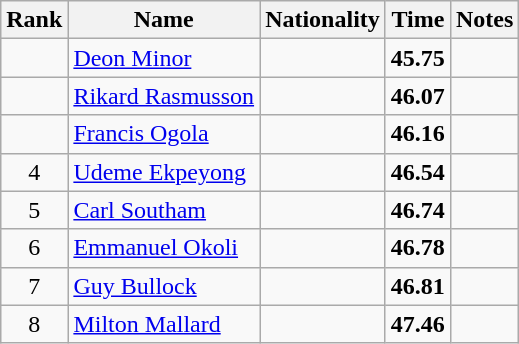<table class="wikitable sortable" style="text-align:center">
<tr>
<th>Rank</th>
<th>Name</th>
<th>Nationality</th>
<th>Time</th>
<th>Notes</th>
</tr>
<tr>
<td></td>
<td align=left><a href='#'>Deon Minor</a></td>
<td align=left></td>
<td><strong>45.75</strong></td>
<td></td>
</tr>
<tr>
<td></td>
<td align=left><a href='#'>Rikard Rasmusson</a></td>
<td align=left></td>
<td><strong>46.07</strong></td>
<td></td>
</tr>
<tr>
<td></td>
<td align=left><a href='#'>Francis Ogola</a></td>
<td align=left></td>
<td><strong>46.16</strong></td>
<td></td>
</tr>
<tr>
<td>4</td>
<td align=left><a href='#'>Udeme Ekpeyong</a></td>
<td align=left></td>
<td><strong>46.54</strong></td>
<td></td>
</tr>
<tr>
<td>5</td>
<td align=left><a href='#'>Carl Southam</a></td>
<td align=left></td>
<td><strong>46.74</strong></td>
<td></td>
</tr>
<tr>
<td>6</td>
<td align=left><a href='#'>Emmanuel Okoli</a></td>
<td align=left></td>
<td><strong>46.78</strong></td>
<td></td>
</tr>
<tr>
<td>7</td>
<td align=left><a href='#'>Guy Bullock</a></td>
<td align=left></td>
<td><strong>46.81</strong></td>
<td></td>
</tr>
<tr>
<td>8</td>
<td align=left><a href='#'>Milton Mallard</a></td>
<td align=left></td>
<td><strong>47.46</strong></td>
<td></td>
</tr>
</table>
